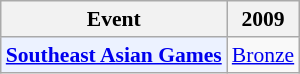<table class="wikitable" style="font-size: 90%; text-align:center">
<tr>
<th>Event</th>
<th>2009</th>
</tr>
<tr>
<td bgcolor="#ECF2FF"; align="left"><strong><a href='#'>Southeast Asian Games</a></strong></td>
<td> <a href='#'>Bronze</a></td>
</tr>
</table>
